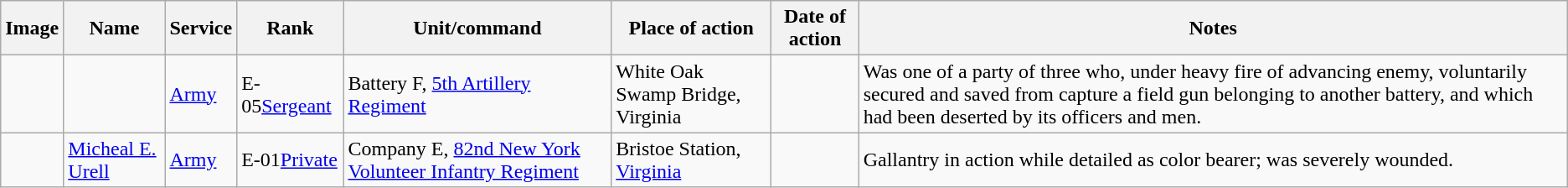<table class="wikitable sortable">
<tr>
<th class="unsortable">Image</th>
<th>Name</th>
<th>Service</th>
<th>Rank</th>
<th>Unit/command</th>
<th>Place of action</th>
<th>Date of action</th>
<th class="unsortable">Notes</th>
</tr>
<tr>
<td></td>
<td></td>
<td><a href='#'>Army</a></td>
<td> <span>E-05</span><a href='#'>Sergeant</a></td>
<td> Battery F, <a href='#'>5th Artillery Regiment</a></td>
<td>White Oak Swamp Bridge, Virginia</td>
<td></td>
<td>Was one of a party of three who, under heavy fire of advancing enemy, voluntarily secured and saved from capture a field gun belonging to another battery, and which had been deserted by its officers and men.</td>
</tr>
<tr>
<td></td>
<td><a href='#'>Micheal E. Urell</a></td>
<td><a href='#'>Army</a></td>
<td><span>E-01</span><a href='#'>Private</a></td>
<td> Company E, <a href='#'>82nd New York Volunteer Infantry Regiment</a></td>
<td>Bristoe Station, <a href='#'>Virginia</a></td>
<td></td>
<td>Gallantry in action while detailed as color bearer; was severely wounded.</td>
</tr>
</table>
